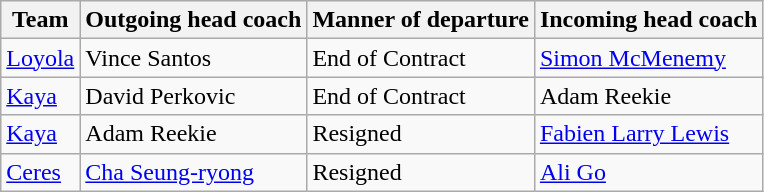<table class="wikitable">
<tr>
<th>Team</th>
<th>Outgoing head coach</th>
<th>Manner of departure</th>
<th>Incoming head coach</th>
</tr>
<tr>
<td><a href='#'>Loyola</a></td>
<td> Vince Santos</td>
<td>End of Contract</td>
<td> <a href='#'>Simon McMenemy</a></td>
</tr>
<tr>
<td><a href='#'>Kaya</a></td>
<td> David Perkovic</td>
<td>End of Contract</td>
<td> Adam Reekie</td>
</tr>
<tr>
<td><a href='#'>Kaya</a></td>
<td> Adam Reekie</td>
<td>Resigned</td>
<td> <a href='#'>Fabien Larry Lewis</a></td>
</tr>
<tr>
<td><a href='#'>Ceres</a></td>
<td> <a href='#'>Cha Seung-ryong</a></td>
<td>Resigned</td>
<td> <a href='#'>Ali Go</a></td>
</tr>
</table>
